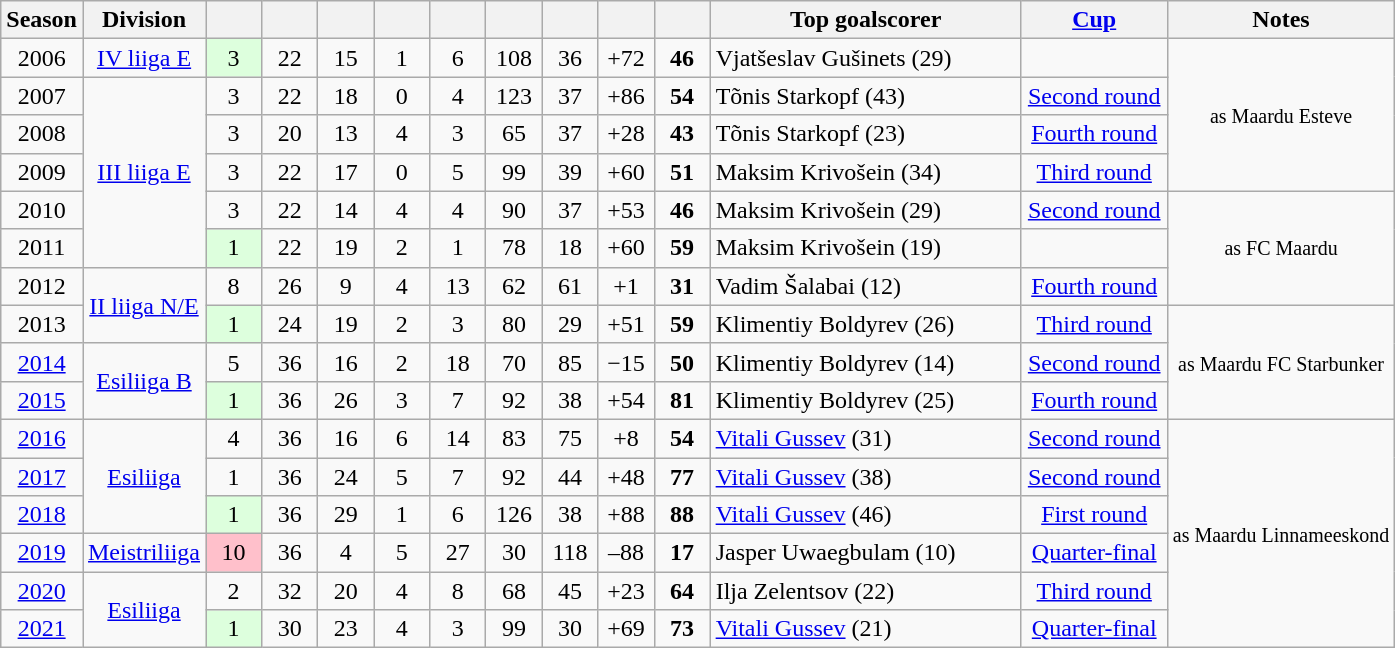<table class="wikitable collapsible">
<tr>
<th>Season</th>
<th width=60px>Division</th>
<th width=30px></th>
<th width=30px></th>
<th width=30px></th>
<th width=30px></th>
<th width=30px></th>
<th width=30px></th>
<th width=30px></th>
<th width=30px></th>
<th width=30px></th>
<th width=200px>Top goalscorer</th>
<th width=90px><a href='#'>Cup</a></th>
<th>Notes</th>
</tr>
<tr align=center>
<td>2006</td>
<td><a href='#'>IV liiga E</a></td>
<td style="background:#DDFFDD;">3</td>
<td>22</td>
<td>15</td>
<td>1</td>
<td>6</td>
<td>108</td>
<td>36</td>
<td>+72</td>
<td><strong>46</strong></td>
<td align=left> Vjatšeslav Gušinets (29)</td>
<td></td>
<td rowspan=4><small>as Maardu Esteve</small></td>
</tr>
<tr align=center>
<td>2007</td>
<td rowspan=5><a href='#'>III liiga E</a></td>
<td>3</td>
<td>22</td>
<td>18</td>
<td>0</td>
<td>4</td>
<td>123</td>
<td>37</td>
<td>+86</td>
<td><strong>54</strong></td>
<td align=left> Tõnis Starkopf (43)</td>
<td><a href='#'>Second round</a></td>
</tr>
<tr align=center>
<td>2008</td>
<td>3</td>
<td>20</td>
<td>13</td>
<td>4</td>
<td>3</td>
<td>65</td>
<td>37</td>
<td>+28</td>
<td><strong>43</strong></td>
<td align=left> Tõnis Starkopf (23)</td>
<td><a href='#'>Fourth round</a></td>
</tr>
<tr align=center>
<td>2009</td>
<td>3</td>
<td>22</td>
<td>17</td>
<td>0</td>
<td>5</td>
<td>99</td>
<td>39</td>
<td>+60</td>
<td><strong>51</strong></td>
<td align=left> Maksim Krivošein (34)</td>
<td><a href='#'>Third round</a></td>
</tr>
<tr align=center>
<td>2010</td>
<td>3</td>
<td>22</td>
<td>14</td>
<td>4</td>
<td>4</td>
<td>90</td>
<td>37</td>
<td>+53</td>
<td><strong>46</strong></td>
<td align=left> Maksim Krivošein (29)</td>
<td><a href='#'>Second round</a></td>
<td rowspan=3><small>as FC Maardu</small></td>
</tr>
<tr align=center>
<td>2011</td>
<td style="background:#DDFFDD;">1</td>
<td>22</td>
<td>19</td>
<td>2</td>
<td>1</td>
<td>78</td>
<td>18</td>
<td>+60</td>
<td><strong>59</strong></td>
<td align=left> Maksim Krivošein (19)</td>
<td></td>
</tr>
<tr align=center>
<td>2012</td>
<td rowspan=2><a href='#'>II liiga N/E</a></td>
<td>8</td>
<td>26</td>
<td>9</td>
<td>4</td>
<td>13</td>
<td>62</td>
<td>61</td>
<td>+1</td>
<td><strong>31</strong></td>
<td align=left> Vadim Šalabai (12)</td>
<td><a href='#'>Fourth round</a></td>
</tr>
<tr align=center>
<td>2013</td>
<td style="background:#DDFFDD;">1</td>
<td>24</td>
<td>19</td>
<td>2</td>
<td>3</td>
<td>80</td>
<td>29</td>
<td>+51</td>
<td><strong>59</strong></td>
<td align=left> Klimentiy Boldyrev (26)</td>
<td><a href='#'>Third round</a></td>
<td rowspan=3><small>as Maardu FC Starbunker</small></td>
</tr>
<tr align=center>
<td><a href='#'>2014</a></td>
<td rowspan=2><a href='#'>Esiliiga B</a></td>
<td>5</td>
<td>36</td>
<td>16</td>
<td>2</td>
<td>18</td>
<td>70</td>
<td>85</td>
<td>−15</td>
<td><strong>50</strong></td>
<td align=left> Klimentiy Boldyrev (14)</td>
<td><a href='#'>Second round</a></td>
</tr>
<tr align=center>
<td><a href='#'>2015</a></td>
<td style="background:#DDFFDD;">1</td>
<td>36</td>
<td>26</td>
<td>3</td>
<td>7</td>
<td>92</td>
<td>38</td>
<td>+54</td>
<td><strong>81</strong></td>
<td align=left> Klimentiy Boldyrev (25)</td>
<td><a href='#'>Fourth round</a></td>
</tr>
<tr align=center>
<td><a href='#'>2016</a></td>
<td rowspan=3><a href='#'>Esiliiga</a></td>
<td>4</td>
<td>36</td>
<td>16</td>
<td>6</td>
<td>14</td>
<td>83</td>
<td>75</td>
<td>+8</td>
<td><strong>54</strong></td>
<td align=left> <a href='#'>Vitali Gussev</a> (31)</td>
<td><a href='#'>Second round</a></td>
<td rowspan=10><small>as Maardu Linnameeskond</small></td>
</tr>
<tr align=center>
<td><a href='#'>2017</a></td>
<td>1</td>
<td>36</td>
<td>24</td>
<td>5</td>
<td>7</td>
<td>92</td>
<td>44</td>
<td>+48</td>
<td><strong>77</strong></td>
<td align=left> <a href='#'>Vitali Gussev</a> (38)</td>
<td><a href='#'>Second round</a></td>
</tr>
<tr align=center>
<td><a href='#'>2018</a></td>
<td style="background:#DDFFDD;">1</td>
<td>36</td>
<td>29</td>
<td>1</td>
<td>6</td>
<td>126</td>
<td>38</td>
<td>+88</td>
<td><strong>88</strong></td>
<td align=left> <a href='#'>Vitali Gussev</a> (46)</td>
<td><a href='#'>First round</a></td>
</tr>
<tr align=center>
<td><a href='#'>2019</a></td>
<td><a href='#'>Meistriliiga</a></td>
<td bgcolor=pink>10</td>
<td>36</td>
<td>4</td>
<td>5</td>
<td>27</td>
<td>30</td>
<td>118</td>
<td>–88</td>
<td><strong>17</strong></td>
<td align=left> Jasper Uwaegbulam (10)</td>
<td><a href='#'>Quarter-final</a></td>
</tr>
<tr align=center>
<td><a href='#'>2020</a></td>
<td rowspan=2><a href='#'>Esiliiga</a></td>
<td>2</td>
<td>32</td>
<td>20</td>
<td>4</td>
<td>8</td>
<td>68</td>
<td>45</td>
<td>+23</td>
<td><strong>64</strong></td>
<td align=left> Ilja Zelentsov (22)</td>
<td><a href='#'>Third round</a></td>
</tr>
<tr align=center>
<td><a href='#'>2021</a></td>
<td style="background:#DDFFDD;">1</td>
<td>30</td>
<td>23</td>
<td>4</td>
<td>3</td>
<td>99</td>
<td>30</td>
<td>+69</td>
<td><strong>73</strong></td>
<td align=left> <a href='#'>Vitali Gussev</a> (21)</td>
<td><a href='#'>Quarter-final</a></td>
</tr>
</table>
